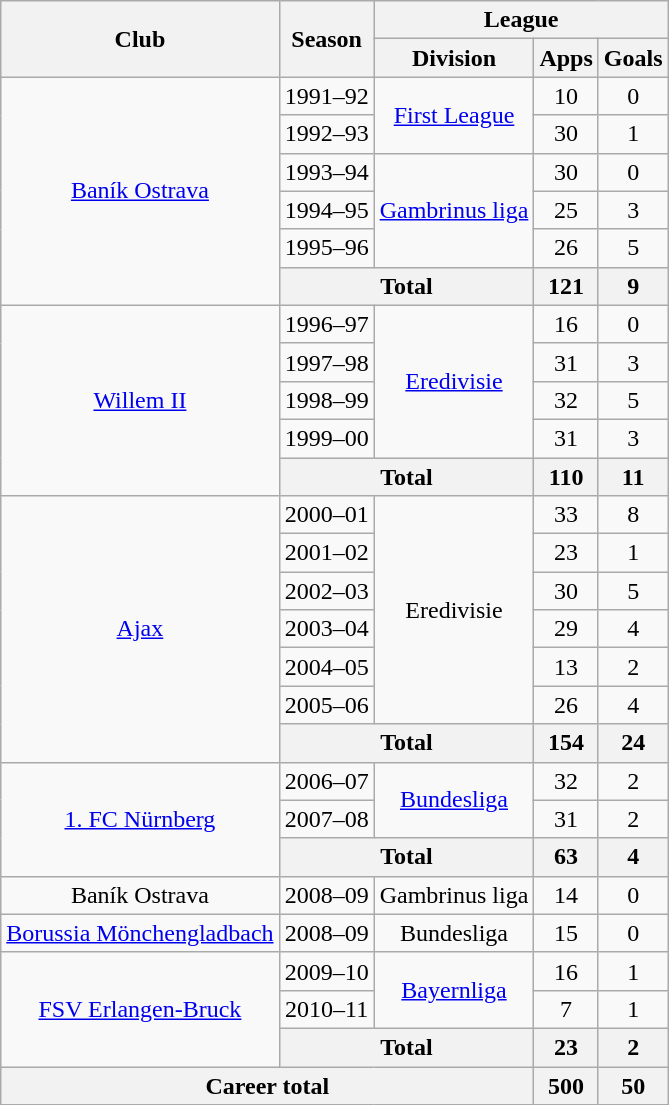<table class="wikitable" style="text-align:center">
<tr>
<th rowspan="2">Club</th>
<th rowspan="2">Season</th>
<th colspan="3">League</th>
</tr>
<tr>
<th>Division</th>
<th>Apps</th>
<th>Goals</th>
</tr>
<tr>
<td rowspan="6"><a href='#'>Baník Ostrava</a></td>
<td>1991–92</td>
<td rowspan="2"><a href='#'>First League</a></td>
<td>10</td>
<td>0</td>
</tr>
<tr>
<td>1992–93</td>
<td>30</td>
<td>1</td>
</tr>
<tr>
<td>1993–94</td>
<td rowspan="3"><a href='#'>Gambrinus liga</a></td>
<td>30</td>
<td>0</td>
</tr>
<tr>
<td>1994–95</td>
<td>25</td>
<td>3</td>
</tr>
<tr>
<td>1995–96</td>
<td>26</td>
<td>5</td>
</tr>
<tr>
<th colspan="2">Total</th>
<th>121</th>
<th>9</th>
</tr>
<tr>
<td rowspan="5"><a href='#'>Willem II</a></td>
<td>1996–97</td>
<td rowspan="4"><a href='#'>Eredivisie</a></td>
<td>16</td>
<td>0</td>
</tr>
<tr>
<td>1997–98</td>
<td>31</td>
<td>3</td>
</tr>
<tr>
<td>1998–99</td>
<td>32</td>
<td>5</td>
</tr>
<tr>
<td>1999–00</td>
<td>31</td>
<td>3</td>
</tr>
<tr>
<th colspan="2">Total</th>
<th>110</th>
<th>11</th>
</tr>
<tr>
<td rowspan="7"><a href='#'>Ajax</a></td>
<td>2000–01</td>
<td rowspan="6">Eredivisie</td>
<td>33</td>
<td>8</td>
</tr>
<tr>
<td>2001–02</td>
<td>23</td>
<td>1</td>
</tr>
<tr>
<td>2002–03</td>
<td>30</td>
<td>5</td>
</tr>
<tr>
<td>2003–04</td>
<td>29</td>
<td>4</td>
</tr>
<tr>
<td>2004–05</td>
<td>13</td>
<td>2</td>
</tr>
<tr>
<td>2005–06</td>
<td>26</td>
<td>4</td>
</tr>
<tr>
<th colspan="2">Total</th>
<th>154</th>
<th>24</th>
</tr>
<tr>
<td rowspan="3"><a href='#'>1. FC Nürnberg</a></td>
<td>2006–07</td>
<td rowspan="2"><a href='#'>Bundesliga</a></td>
<td>32</td>
<td>2</td>
</tr>
<tr>
<td>2007–08</td>
<td>31</td>
<td>2</td>
</tr>
<tr>
<th colspan="2">Total</th>
<th>63</th>
<th>4</th>
</tr>
<tr>
<td>Baník Ostrava</td>
<td>2008–09</td>
<td>Gambrinus liga</td>
<td>14</td>
<td>0</td>
</tr>
<tr>
<td><a href='#'>Borussia Mönchengladbach</a></td>
<td>2008–09</td>
<td>Bundesliga</td>
<td>15</td>
<td>0</td>
</tr>
<tr>
<td rowspan="3"><a href='#'>FSV Erlangen-Bruck</a></td>
<td>2009–10</td>
<td rowspan="2"><a href='#'>Bayernliga</a></td>
<td>16</td>
<td>1</td>
</tr>
<tr>
<td>2010–11</td>
<td>7</td>
<td>1</td>
</tr>
<tr>
<th colspan="2">Total</th>
<th>23</th>
<th>2</th>
</tr>
<tr>
<th colspan="3">Career total</th>
<th>500</th>
<th>50</th>
</tr>
</table>
